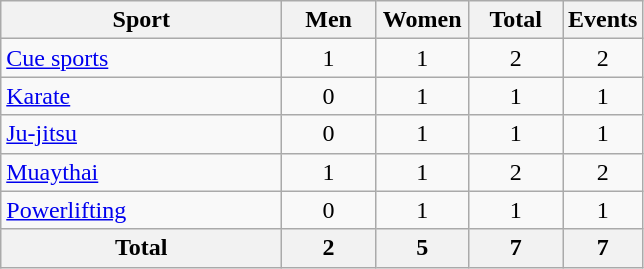<table class="wikitable sortable" style="text-align:center;">
<tr>
<th width=180>Sport</th>
<th width=55>Men</th>
<th width=55>Women</th>
<th width=55>Total</th>
<th width=45>Events</th>
</tr>
<tr>
<td align=left><a href='#'>Cue sports</a></td>
<td>1</td>
<td>1</td>
<td>2</td>
<td>2</td>
</tr>
<tr>
<td align=left><a href='#'>Karate</a></td>
<td>0</td>
<td>1</td>
<td>1</td>
<td>1</td>
</tr>
<tr>
<td align=left><a href='#'>Ju-jitsu</a></td>
<td>0</td>
<td>1</td>
<td>1</td>
<td>1</td>
</tr>
<tr>
<td align=left><a href='#'>Muaythai</a></td>
<td>1</td>
<td>1</td>
<td>2</td>
<td>2</td>
</tr>
<tr>
<td align=left><a href='#'>Powerlifting</a></td>
<td>0</td>
<td>1</td>
<td>1</td>
<td>1</td>
</tr>
<tr>
<th>Total</th>
<th>2</th>
<th>5</th>
<th>7</th>
<th>7</th>
</tr>
</table>
